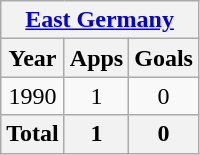<table class="wikitable" style="text-align:center">
<tr>
<th colspan=3><a href='#'>East Germany</a></th>
</tr>
<tr>
<th>Year</th>
<th>Apps</th>
<th>Goals</th>
</tr>
<tr>
<td>1990</td>
<td>1</td>
<td>0</td>
</tr>
<tr>
<th>Total</th>
<th>1</th>
<th>0</th>
</tr>
</table>
